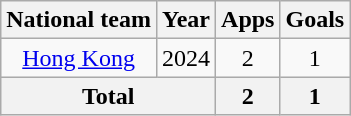<table class="wikitable" style="text-align:center">
<tr>
<th>National team</th>
<th>Year</th>
<th>Apps</th>
<th>Goals</th>
</tr>
<tr>
<td><a href='#'>Hong Kong</a></td>
<td>2024</td>
<td>2</td>
<td>1</td>
</tr>
<tr>
<th colspan="2">Total</th>
<th>2</th>
<th>1</th>
</tr>
</table>
